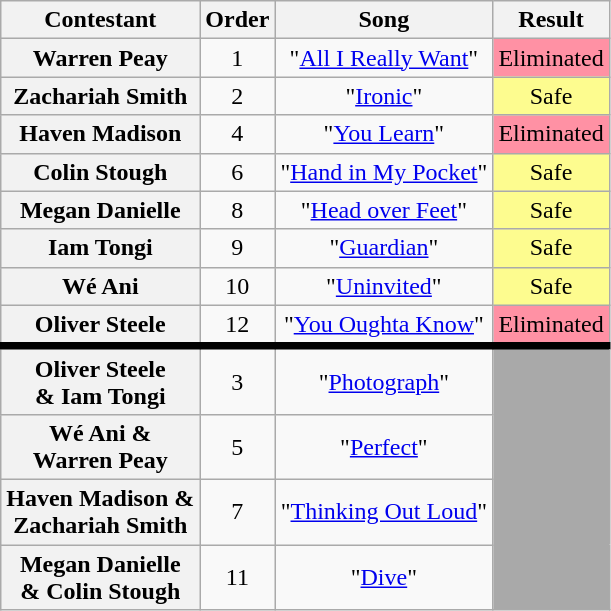<table class="wikitable unsortable" style="text-align:center;">
<tr>
<th scope="col">Contestant</th>
<th scope="col">Order</th>
<th scope="col">Song</th>
<th scope="col">Result</th>
</tr>
<tr>
<th scope="row">Warren Peay</th>
<td>1</td>
<td>"<a href='#'>All I Really Want</a>"</td>
<td bgcolor="FF91A4">Eliminated</td>
</tr>
<tr>
<th scope="row">Zachariah Smith</th>
<td>2</td>
<td>"<a href='#'>Ironic</a>"</td>
<td style="background:#FDFC8F;">Safe</td>
</tr>
<tr>
<th scope="row">Haven Madison</th>
<td>4</td>
<td>"<a href='#'>You Learn</a>"</td>
<td bgcolor="FF91A4">Eliminated</td>
</tr>
<tr>
<th scope="row">Colin Stough</th>
<td>6</td>
<td>"<a href='#'>Hand in My Pocket</a>"</td>
<td style="background:#FDFC8F;">Safe</td>
</tr>
<tr>
<th scope="row">Megan Danielle</th>
<td>8</td>
<td>"<a href='#'>Head over Feet</a>"</td>
<td style="background:#FDFC8F;">Safe</td>
</tr>
<tr>
<th scope="row">Iam Tongi</th>
<td>9</td>
<td>"<a href='#'>Guardian</a>"</td>
<td style="background:#FDFC8F;">Safe</td>
</tr>
<tr>
<th scope="row">Wé Ani</th>
<td>10</td>
<td>"<a href='#'>Uninvited</a>"</td>
<td style="background:#FDFC8F;">Safe</td>
</tr>
<tr>
<th scope="row">Oliver Steele</th>
<td>12</td>
<td>"<a href='#'>You Oughta Know</a>"</td>
<td bgcolor="FF91A4">Eliminated</td>
</tr>
<tr style="border-top:5px solid">
<th scope="row">Oliver Steele<br>& Iam Tongi</th>
<td>3</td>
<td>"<a href='#'>Photograph</a>"</td>
<td rowspan="4" bgcolor="darkgray"></td>
</tr>
<tr>
<th scope="row">Wé Ani &<br>Warren Peay</th>
<td>5</td>
<td>"<a href='#'>Perfect</a>"</td>
</tr>
<tr>
<th scope="row">Haven Madison &<br>Zachariah Smith</th>
<td>7</td>
<td>"<a href='#'>Thinking Out Loud</a>"</td>
</tr>
<tr>
<th scope="row">Megan Danielle<br>& Colin Stough</th>
<td>11</td>
<td>"<a href='#'>Dive</a>"</td>
</tr>
</table>
